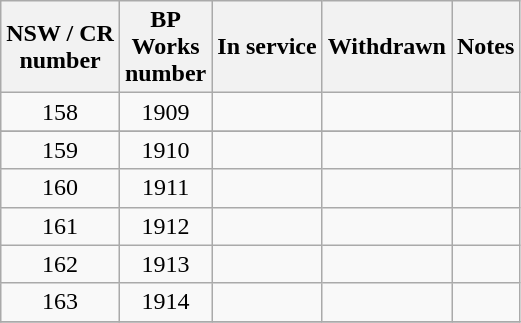<table class="wikitable sortable">
<tr>
<th>NSW / CR<br>number</th>
<th>BP<br>Works<br>number</th>
<th>In service</th>
<th>Withdrawn</th>
<th>Notes</th>
</tr>
<tr>
<td align="center">158</td>
<td align="center">1909</td>
<td></td>
<td></td>
<td></td>
</tr>
<tr>
</tr>
<tr>
<td align="center">159</td>
<td align="center">1910</td>
<td></td>
<td></td>
<td></td>
</tr>
<tr>
<td align="center">160</td>
<td align="center">1911</td>
<td></td>
<td></td>
<td></td>
</tr>
<tr>
<td align="center">161</td>
<td align="center">1912</td>
<td></td>
<td></td>
<td></td>
</tr>
<tr>
<td align="center">162</td>
<td align="center">1913</td>
<td></td>
<td></td>
<td></td>
</tr>
<tr>
<td align="center">163</td>
<td align="center">1914</td>
<td></td>
<td></td>
<td></td>
</tr>
<tr>
</tr>
</table>
